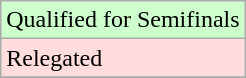<table class="wikitable">
<tr width=10px bgcolor="#ccffcc">
<td>Qualified for Semifinals</td>
</tr>
<tr width=10px bgcolor="#ffdddd">
<td>Relegated</td>
</tr>
<tr>
</tr>
</table>
